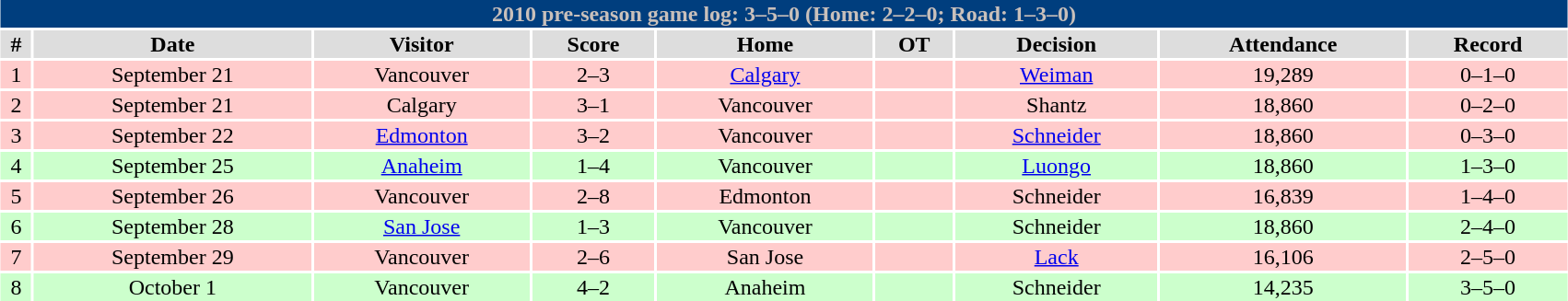<table class="toccolours collapsible collapsed" width=90% style="clear:both; margin:1.5em auto; text-align:center">
<tr>
<th colspan=9 style="background:#003e7e; color:#c9c0bb;">2010 pre-season game log: 3–5–0 (Home: 2–2–0; Road: 1–3–0)</th>
</tr>
<tr align="center" bgcolor="#dddddd">
<th>#</th>
<th>Date</th>
<th>Visitor</th>
<th>Score</th>
<th>Home</th>
<th>OT</th>
<th>Decision</th>
<th>Attendance</th>
<th>Record</th>
</tr>
<tr bgcolor="#ffcccc">
<td>1</td>
<td>September 21</td>
<td>Vancouver</td>
<td>2–3</td>
<td><a href='#'>Calgary</a></td>
<td></td>
<td><a href='#'>Weiman</a></td>
<td>19,289</td>
<td>0–1–0</td>
</tr>
<tr bgcolor="#ffcccc">
<td>2</td>
<td>September 21</td>
<td>Calgary</td>
<td>3–1</td>
<td>Vancouver</td>
<td></td>
<td>Shantz</td>
<td>18,860</td>
<td>0–2–0</td>
</tr>
<tr bgcolor="#ffcccc">
<td>3</td>
<td>September 22</td>
<td><a href='#'>Edmonton</a></td>
<td>3–2</td>
<td>Vancouver</td>
<td></td>
<td><a href='#'>Schneider</a></td>
<td>18,860</td>
<td>0–3–0</td>
</tr>
<tr bgcolor="#ccffcc">
<td>4</td>
<td>September 25</td>
<td><a href='#'>Anaheim</a></td>
<td>1–4</td>
<td>Vancouver</td>
<td></td>
<td><a href='#'>Luongo</a></td>
<td>18,860</td>
<td>1–3–0</td>
</tr>
<tr bgcolor="#ffcccc">
<td>5</td>
<td>September 26</td>
<td>Vancouver</td>
<td>2–8</td>
<td>Edmonton</td>
<td></td>
<td>Schneider</td>
<td>16,839</td>
<td>1–4–0</td>
</tr>
<tr bgcolor="#ccffcc">
<td>6</td>
<td>September 28</td>
<td><a href='#'>San Jose</a></td>
<td>1–3</td>
<td>Vancouver</td>
<td></td>
<td>Schneider</td>
<td>18,860</td>
<td>2–4–0</td>
</tr>
<tr bgcolor="#ffcccc">
<td>7</td>
<td>September 29</td>
<td>Vancouver</td>
<td>2–6</td>
<td>San Jose</td>
<td></td>
<td><a href='#'>Lack</a></td>
<td>16,106</td>
<td>2–5–0</td>
</tr>
<tr bgcolor="#ccffcc">
<td>8</td>
<td>October 1</td>
<td>Vancouver</td>
<td>4–2</td>
<td>Anaheim</td>
<td></td>
<td>Schneider</td>
<td>14,235</td>
<td>3–5–0</td>
</tr>
</table>
